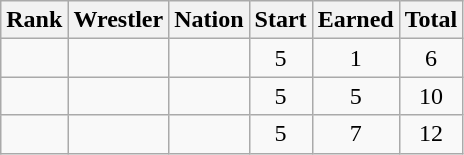<table class="wikitable sortable" style="text-align:center;">
<tr>
<th>Rank</th>
<th>Wrestler</th>
<th>Nation</th>
<th>Start</th>
<th>Earned</th>
<th>Total</th>
</tr>
<tr>
<td></td>
<td align=left></td>
<td align=left></td>
<td>5</td>
<td>1</td>
<td>6</td>
</tr>
<tr>
<td></td>
<td align=left></td>
<td align=left></td>
<td>5</td>
<td>5</td>
<td>10</td>
</tr>
<tr>
<td></td>
<td align=left></td>
<td align=left></td>
<td>5</td>
<td>7</td>
<td>12</td>
</tr>
</table>
